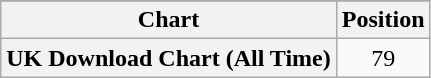<table class="wikitable plainrowheaders" style="text-align:center">
<tr>
</tr>
<tr>
<th>Chart</th>
<th>Position</th>
</tr>
<tr>
<th scope="row">UK Download Chart (All Time)</th>
<td>79</td>
</tr>
</table>
